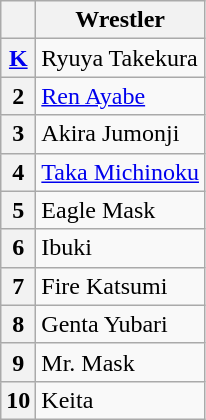<table class="wikitable">
<tr>
<th></th>
<th>Wrestler</th>
</tr>
<tr>
<th><a href='#'>K</a></th>
<td>Ryuya Takekura</td>
</tr>
<tr>
<th>2</th>
<td><a href='#'>Ren Ayabe</a></td>
</tr>
<tr>
<th>3</th>
<td>Akira Jumonji</td>
</tr>
<tr>
<th>4</th>
<td><a href='#'>Taka Michinoku</a></td>
</tr>
<tr>
<th>5</th>
<td>Eagle Mask</td>
</tr>
<tr>
<th>6</th>
<td>Ibuki</td>
</tr>
<tr>
<th>7</th>
<td>Fire Katsumi</td>
</tr>
<tr>
<th>8</th>
<td>Genta Yubari</td>
</tr>
<tr>
<th>9</th>
<td>Mr. Mask</td>
</tr>
<tr>
<th>10</th>
<td>Keita</td>
</tr>
</table>
